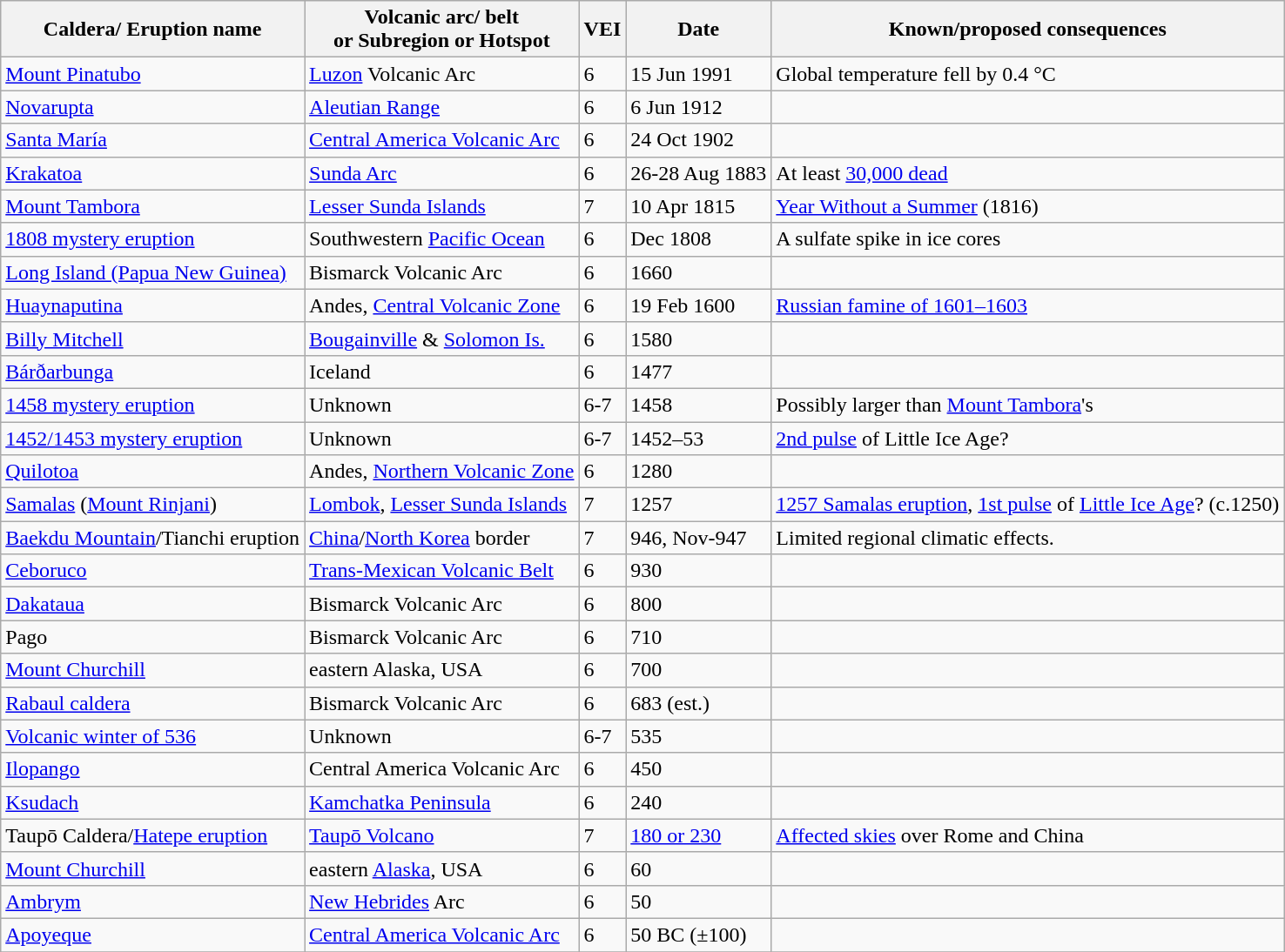<table class="wikitable sortable">
<tr>
<th>Caldera/ Eruption name</th>
<th>Volcanic arc/ belt<br>or Subregion or Hotspot</th>
<th>VEI</th>
<th class="unsortable">Date</th>
<th class="unsortable">Known/proposed consequences</th>
</tr>
<tr>
<td><a href='#'>Mount Pinatubo</a></td>
<td><a href='#'>Luzon</a> Volcanic Arc</td>
<td>6</td>
<td>15 Jun 1991</td>
<td>Global temperature fell by 0.4 °C</td>
</tr>
<tr>
<td><a href='#'>Novarupta</a></td>
<td><a href='#'>Aleutian Range</a></td>
<td>6</td>
<td>6 Jun 1912</td>
<td></td>
</tr>
<tr>
<td><a href='#'>Santa María</a></td>
<td><a href='#'>Central America Volcanic Arc</a></td>
<td>6</td>
<td>24 Oct 1902</td>
<td></td>
</tr>
<tr>
<td><a href='#'>Krakatoa</a></td>
<td><a href='#'>Sunda Arc</a></td>
<td>6</td>
<td>26-28 Aug 1883</td>
<td>At least <a href='#'>30,000 dead</a></td>
</tr>
<tr>
<td><a href='#'>Mount Tambora</a></td>
<td><a href='#'>Lesser Sunda Islands</a></td>
<td>7</td>
<td>10 Apr 1815</td>
<td><a href='#'>Year Without a Summer</a> (1816)</td>
</tr>
<tr>
<td><a href='#'>1808 mystery eruption</a></td>
<td>Southwestern <a href='#'>Pacific Ocean</a></td>
<td>6</td>
<td>Dec 1808</td>
<td>A sulfate spike in ice cores</td>
</tr>
<tr>
<td><a href='#'>Long Island (Papua New Guinea)</a></td>
<td>Bismarck Volcanic Arc</td>
<td>6</td>
<td>1660</td>
<td></td>
</tr>
<tr>
<td><a href='#'>Huaynaputina</a></td>
<td>Andes, <a href='#'>Central Volcanic Zone</a></td>
<td>6</td>
<td>19 Feb 1600</td>
<td><a href='#'>Russian famine of 1601–1603</a></td>
</tr>
<tr>
<td><a href='#'>Billy Mitchell</a></td>
<td><a href='#'>Bougainville</a> & <a href='#'>Solomon Is.</a></td>
<td>6</td>
<td>1580</td>
<td></td>
</tr>
<tr>
<td><a href='#'>Bárðarbunga</a></td>
<td>Iceland</td>
<td>6</td>
<td>1477</td>
<td></td>
</tr>
<tr>
<td><a href='#'>1458 mystery eruption</a></td>
<td>Unknown</td>
<td>6-7</td>
<td>1458</td>
<td>Possibly larger than <a href='#'>Mount Tambora</a>'s</td>
</tr>
<tr>
<td><a href='#'>1452/1453 mystery eruption</a></td>
<td>Unknown</td>
<td>6-7</td>
<td>1452–53</td>
<td><a href='#'>2nd pulse</a> of Little Ice Age?</td>
</tr>
<tr>
<td><a href='#'>Quilotoa</a></td>
<td>Andes, <a href='#'>Northern Volcanic Zone</a></td>
<td>6</td>
<td>1280</td>
<td></td>
</tr>
<tr>
<td><a href='#'>Samalas</a> (<a href='#'>Mount Rinjani</a>)</td>
<td><a href='#'>Lombok</a>, <a href='#'>Lesser Sunda Islands</a></td>
<td>7</td>
<td>1257</td>
<td><a href='#'>1257 Samalas eruption</a>, <a href='#'>1st pulse</a> of <a href='#'>Little Ice Age</a>? (c.1250)</td>
</tr>
<tr>
<td><a href='#'>Baekdu Mountain</a>/Tianchi eruption</td>
<td><a href='#'>China</a>/<a href='#'>North Korea</a> border</td>
<td>7</td>
<td>946, Nov-947</td>
<td>Limited regional climatic effects.</td>
</tr>
<tr>
<td><a href='#'>Ceboruco</a></td>
<td><a href='#'>Trans-Mexican Volcanic Belt</a></td>
<td>6</td>
<td>930</td>
<td></td>
</tr>
<tr>
<td><a href='#'>Dakataua</a></td>
<td>Bismarck Volcanic Arc</td>
<td>6</td>
<td>800</td>
<td></td>
</tr>
<tr>
<td>Pago</td>
<td>Bismarck Volcanic Arc</td>
<td>6</td>
<td>710</td>
<td></td>
</tr>
<tr>
<td><a href='#'>Mount Churchill</a></td>
<td>eastern Alaska, USA</td>
<td>6</td>
<td>700</td>
<td></td>
</tr>
<tr>
<td><a href='#'>Rabaul caldera</a></td>
<td>Bismarck Volcanic Arc</td>
<td>6</td>
<td>683 (est.)</td>
<td></td>
</tr>
<tr>
<td><a href='#'>Volcanic winter of 536</a></td>
<td>Unknown</td>
<td>6-7</td>
<td>535</td>
<td></td>
</tr>
<tr>
<td><a href='#'>Ilopango</a></td>
<td>Central America Volcanic Arc</td>
<td>6</td>
<td>450</td>
<td></td>
</tr>
<tr>
<td><a href='#'>Ksudach</a></td>
<td><a href='#'>Kamchatka Peninsula</a></td>
<td>6</td>
<td>240</td>
<td></td>
</tr>
<tr>
<td>Taupō Caldera/<a href='#'>Hatepe eruption</a></td>
<td><a href='#'>Taupō Volcano</a></td>
<td>7</td>
<td><a href='#'>180 or 230</a></td>
<td><a href='#'>Affected skies</a> over Rome and China</td>
</tr>
<tr>
<td><a href='#'>Mount Churchill</a></td>
<td>eastern <a href='#'>Alaska</a>, USA</td>
<td>6</td>
<td>60</td>
<td></td>
</tr>
<tr>
<td><a href='#'>Ambrym</a></td>
<td><a href='#'>New Hebrides</a> Arc</td>
<td>6</td>
<td>50</td>
<td></td>
</tr>
<tr>
<td><a href='#'>Apoyeque</a></td>
<td><a href='#'>Central America Volcanic Arc</a></td>
<td>6</td>
<td>50 BC (±100)</td>
<td></td>
</tr>
<tr>
</tr>
</table>
